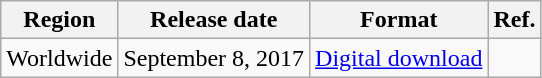<table class="wikitable">
<tr>
<th>Region</th>
<th>Release date</th>
<th>Format</th>
<th>Ref.</th>
</tr>
<tr>
<td>Worldwide</td>
<td>September 8, 2017</td>
<td><a href='#'>Digital download</a></td>
<td></td>
</tr>
</table>
